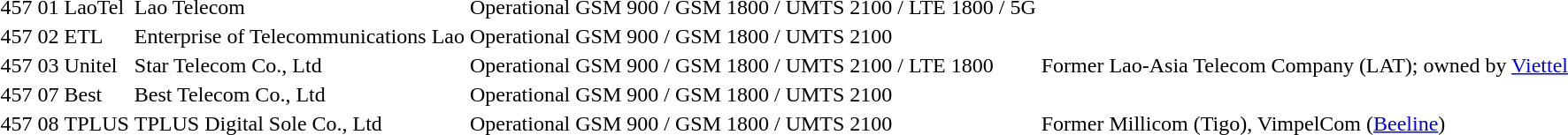<table>
<tr>
<td>457</td>
<td>01</td>
<td>LaoTel</td>
<td>Lao Telecom</td>
<td>Operational</td>
<td>GSM 900 / GSM 1800 / UMTS 2100 / LTE 1800 / 5G</td>
<td></td>
</tr>
<tr>
<td>457</td>
<td>02</td>
<td>ETL</td>
<td>Enterprise of Telecommunications Lao</td>
<td>Operational</td>
<td>GSM 900 / GSM 1800 / UMTS 2100</td>
<td></td>
</tr>
<tr>
<td>457</td>
<td>03</td>
<td>Unitel</td>
<td>Star Telecom Co., Ltd</td>
<td>Operational</td>
<td>GSM 900 / GSM 1800 / UMTS 2100 / LTE 1800</td>
<td>Former Lao-Asia Telecom Company (LAT); owned by <a href='#'>Viettel</a></td>
</tr>
<tr>
<td>457</td>
<td>07</td>
<td>Best</td>
<td>Best Telecom Co., Ltd</td>
<td>Operational</td>
<td>GSM 900 / GSM 1800 / UMTS 2100</td>
<td></td>
</tr>
<tr>
<td>457</td>
<td>08</td>
<td>TPLUS</td>
<td>TPLUS Digital Sole Co., Ltd</td>
<td>Operational</td>
<td>GSM 900 / GSM 1800 / UMTS 2100</td>
<td>Former Millicom (Tigo), VimpelCom (<a href='#'>Beeline</a>)</td>
</tr>
</table>
